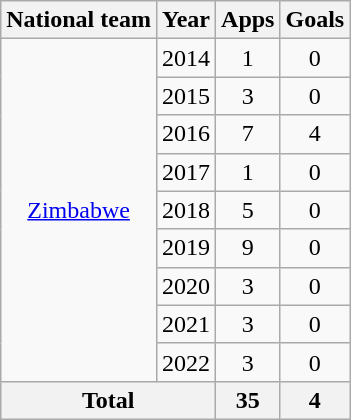<table class="wikitable" style="text-align:center">
<tr>
<th>National team</th>
<th>Year</th>
<th>Apps</th>
<th>Goals</th>
</tr>
<tr>
<td rowspan="9"><a href='#'>Zimbabwe</a></td>
<td>2014</td>
<td>1</td>
<td>0</td>
</tr>
<tr>
<td>2015</td>
<td>3</td>
<td>0</td>
</tr>
<tr>
<td>2016</td>
<td>7</td>
<td>4</td>
</tr>
<tr>
<td>2017</td>
<td>1</td>
<td>0</td>
</tr>
<tr>
<td>2018</td>
<td>5</td>
<td>0</td>
</tr>
<tr>
<td>2019</td>
<td>9</td>
<td>0</td>
</tr>
<tr>
<td>2020</td>
<td>3</td>
<td>0</td>
</tr>
<tr>
<td>2021</td>
<td>3</td>
<td>0</td>
</tr>
<tr>
<td>2022</td>
<td>3</td>
<td>0</td>
</tr>
<tr>
<th colspan="2">Total</th>
<th>35</th>
<th>4</th>
</tr>
</table>
